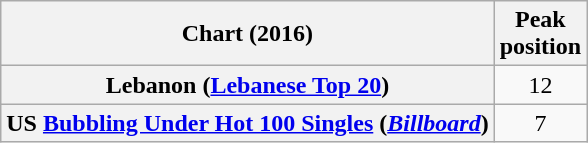<table class="wikitable sortable plainrowheaders" style="text-align:center">
<tr>
<th scope="col">Chart (2016)</th>
<th scope="col">Peak<br> position</th>
</tr>
<tr>
<th scope="row">Lebanon (<a href='#'>Lebanese Top 20</a>)</th>
<td>12</td>
</tr>
<tr>
<th scope="row">US <a href='#'>Bubbling Under Hot 100 Singles</a> (<a href='#'><em>Billboard</em></a>)</th>
<td>7</td>
</tr>
</table>
